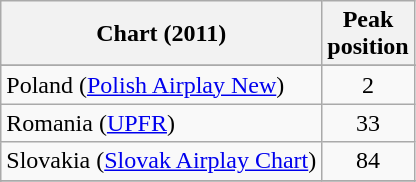<table class="wikitable sortable plainrowheaders">
<tr>
<th scope="col">Chart (2011)</th>
<th scope="col">Peak<br>position</th>
</tr>
<tr>
</tr>
<tr>
</tr>
<tr>
</tr>
<tr>
</tr>
<tr>
</tr>
<tr>
<td>Poland (<a href='#'>Polish Airplay New</a>)</td>
<td align="center">2</td>
</tr>
<tr>
<td>Romania (<a href='#'>UPFR</a>)</td>
<td style="text-align:center;">33</td>
</tr>
<tr>
<td>Slovakia (<a href='#'>Slovak Airplay Chart</a>)</td>
<td style="text-align:center;">84</td>
</tr>
<tr>
</tr>
<tr>
</tr>
</table>
